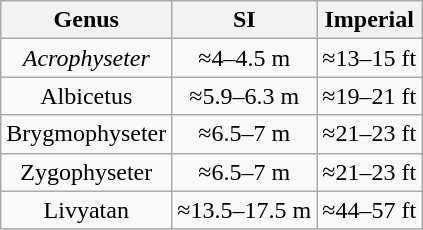<table class="wikitable">
<tr>
<th scope="col">Genus</th>
<th scope="col">SI</th>
<th scope="col">Imperial</th>
</tr>
<tr align="center">
<td><em>Acrophyseter</td>
<td>≈4–4.5 m</td>
<td>≈13–15 ft</td>
</tr>
<tr align="center">
<td></em>Albicetus<em></td>
<td>≈5.9–6.3 m</td>
<td>≈19–21 ft</td>
</tr>
<tr align="center">
<td></em>Brygmophyseter<em></td>
<td>≈6.5–7 m</td>
<td>≈21–23 ft</td>
</tr>
<tr align="center">
<td></em>Zygophyseter<em></td>
<td>≈6.5–7 m</td>
<td>≈21–23 ft</td>
</tr>
<tr align="center">
<td></em>Livyatan<em></td>
<td>≈13.5–17.5 m</td>
<td>≈44–57 ft</td>
</tr>
</table>
